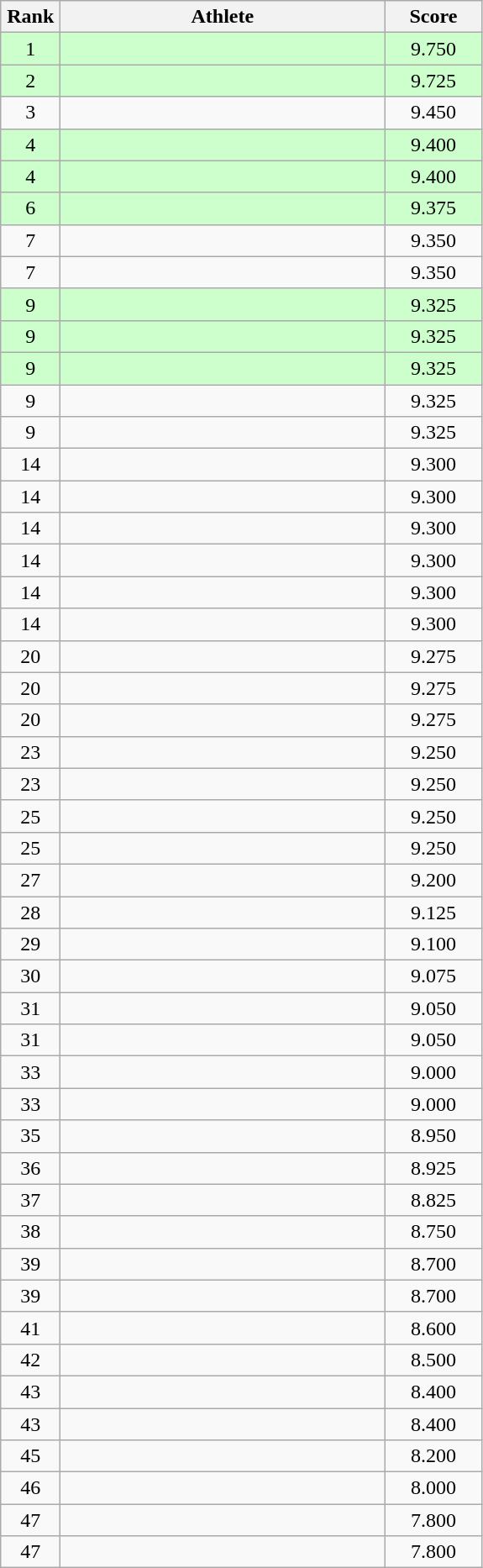<table class=wikitable style="text-align:center">
<tr>
<th width=40>Rank</th>
<th width=250>Athlete</th>
<th width=70>Score</th>
</tr>
<tr bgcolor="ccffcc">
<td>1</td>
<td align=left></td>
<td>9.750</td>
</tr>
<tr bgcolor="ccffcc">
<td>2</td>
<td align=left></td>
<td>9.725</td>
</tr>
<tr>
<td>3</td>
<td align=left></td>
<td>9.450</td>
</tr>
<tr bgcolor="ccffcc">
<td>4</td>
<td align=left></td>
<td>9.400</td>
</tr>
<tr bgcolor="ccffcc">
<td>4</td>
<td align=left></td>
<td>9.400</td>
</tr>
<tr bgcolor="ccffcc">
<td>6</td>
<td align=left></td>
<td>9.375</td>
</tr>
<tr>
<td>7</td>
<td align=left></td>
<td>9.350</td>
</tr>
<tr>
<td>7</td>
<td align=left></td>
<td>9.350</td>
</tr>
<tr bgcolor="ccffcc">
<td>9</td>
<td align=left></td>
<td>9.325</td>
</tr>
<tr bgcolor="ccffcc">
<td>9</td>
<td align=left></td>
<td>9.325</td>
</tr>
<tr bgcolor="ccffcc">
<td>9</td>
<td align=left></td>
<td>9.325</td>
</tr>
<tr>
<td>9</td>
<td align=left></td>
<td>9.325</td>
</tr>
<tr>
<td>9</td>
<td align=left></td>
<td>9.325</td>
</tr>
<tr>
<td>14</td>
<td align=left></td>
<td>9.300</td>
</tr>
<tr>
<td>14</td>
<td align=left></td>
<td>9.300</td>
</tr>
<tr>
<td>14</td>
<td align=left></td>
<td>9.300</td>
</tr>
<tr>
<td>14</td>
<td align=left></td>
<td>9.300</td>
</tr>
<tr>
<td>14</td>
<td align=left></td>
<td>9.300</td>
</tr>
<tr>
<td>14</td>
<td align=left></td>
<td>9.300</td>
</tr>
<tr>
<td>20</td>
<td align=left></td>
<td>9.275</td>
</tr>
<tr>
<td>20</td>
<td align=left></td>
<td>9.275</td>
</tr>
<tr>
<td>20</td>
<td align=left></td>
<td>9.275</td>
</tr>
<tr>
<td>23</td>
<td align=left></td>
<td>9.250</td>
</tr>
<tr>
<td>23</td>
<td align=left></td>
<td>9.250</td>
</tr>
<tr>
<td>25</td>
<td align=left></td>
<td>9.250</td>
</tr>
<tr>
<td>25</td>
<td align=left></td>
<td>9.250</td>
</tr>
<tr>
<td>27</td>
<td align=left></td>
<td>9.200</td>
</tr>
<tr>
<td>28</td>
<td align=left></td>
<td>9.125</td>
</tr>
<tr>
<td>29</td>
<td align=left></td>
<td>9.100</td>
</tr>
<tr>
<td>30</td>
<td align=left></td>
<td>9.075</td>
</tr>
<tr>
<td>31</td>
<td align=left></td>
<td>9.050</td>
</tr>
<tr>
<td>31</td>
<td align=left></td>
<td>9.050</td>
</tr>
<tr>
<td>33</td>
<td align=left></td>
<td>9.000</td>
</tr>
<tr>
<td>33</td>
<td align=left></td>
<td>9.000</td>
</tr>
<tr>
<td>35</td>
<td align=left></td>
<td>8.950</td>
</tr>
<tr>
<td>36</td>
<td align=left></td>
<td>8.925</td>
</tr>
<tr>
<td>37</td>
<td align=left></td>
<td>8.825</td>
</tr>
<tr>
<td>38</td>
<td align=left></td>
<td>8.750</td>
</tr>
<tr>
<td>39</td>
<td align=left></td>
<td>8.700</td>
</tr>
<tr>
<td>39</td>
<td align=left></td>
<td>8.700</td>
</tr>
<tr>
<td>41</td>
<td align=left></td>
<td>8.600</td>
</tr>
<tr>
<td>42</td>
<td align=left></td>
<td>8.500</td>
</tr>
<tr>
<td>43</td>
<td align=left></td>
<td>8.400</td>
</tr>
<tr>
<td>43</td>
<td align=left></td>
<td>8.400</td>
</tr>
<tr>
<td>45</td>
<td align=left></td>
<td>8.200</td>
</tr>
<tr>
<td>46</td>
<td align=left></td>
<td>8.000</td>
</tr>
<tr>
<td>47</td>
<td align=left></td>
<td>7.800</td>
</tr>
<tr>
<td>47</td>
<td align=left></td>
<td>7.800</td>
</tr>
</table>
